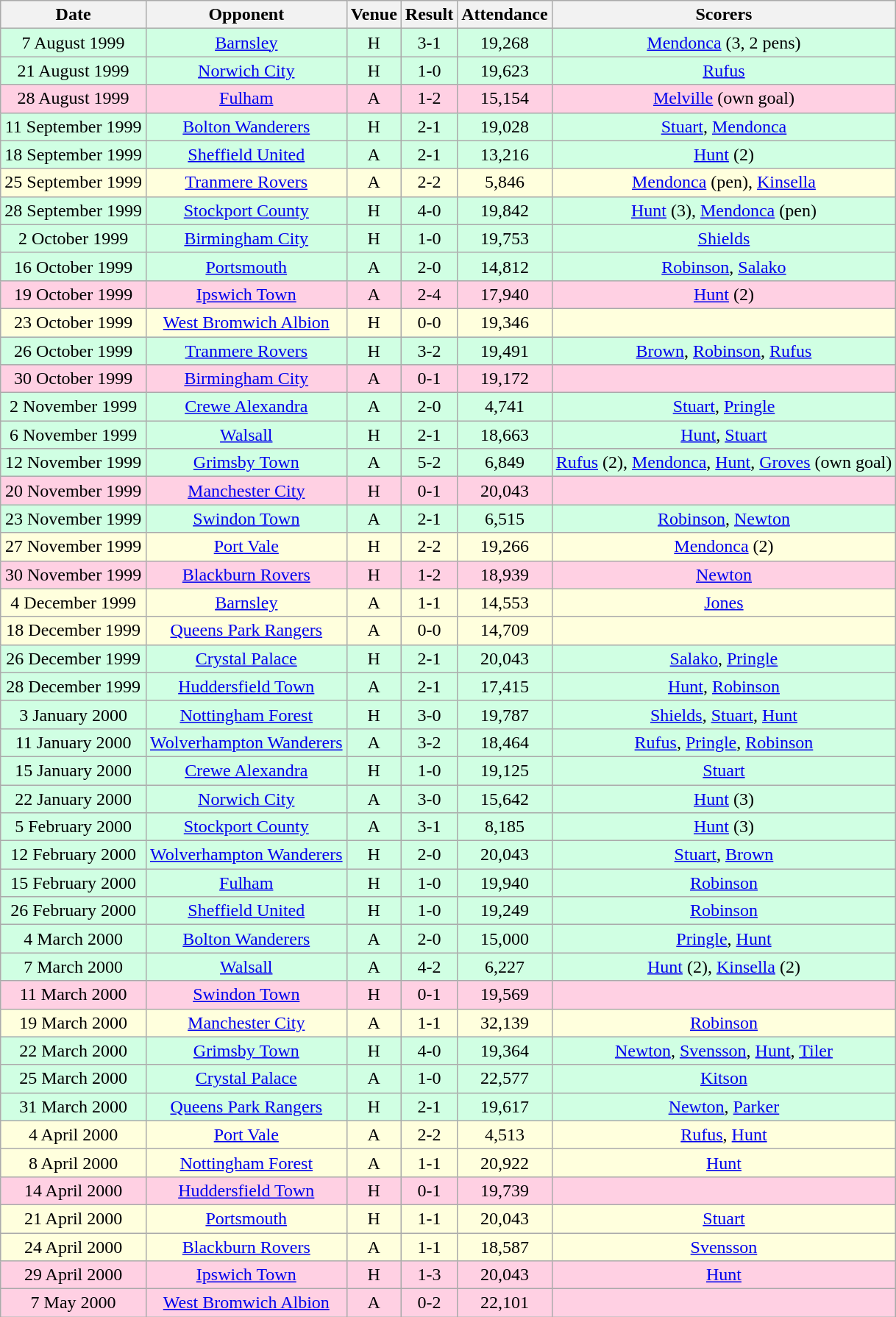<table class="wikitable sortable" style="font-size:100%; text-align:center">
<tr>
<th>Date</th>
<th>Opponent</th>
<th>Venue</th>
<th>Result</th>
<th>Attendance</th>
<th>Scorers</th>
</tr>
<tr style="background-color: #d0ffe3;">
<td>7 August 1999</td>
<td><a href='#'>Barnsley</a></td>
<td>H</td>
<td>3-1</td>
<td>19,268</td>
<td><a href='#'>Mendonca</a> (3, 2 pens)</td>
</tr>
<tr style="background-color: #d0ffe3;">
<td>21 August 1999</td>
<td><a href='#'>Norwich City</a></td>
<td>H</td>
<td>1-0</td>
<td>19,623</td>
<td><a href='#'>Rufus</a></td>
</tr>
<tr style="background-color: #ffd0e3;">
<td>28 August 1999</td>
<td><a href='#'>Fulham</a></td>
<td>A</td>
<td>1-2</td>
<td>15,154</td>
<td><a href='#'>Melville</a> (own goal)</td>
</tr>
<tr style="background-color: #d0ffe3;">
<td>11 September 1999</td>
<td><a href='#'>Bolton Wanderers</a></td>
<td>H</td>
<td>2-1</td>
<td>19,028</td>
<td><a href='#'>Stuart</a>, <a href='#'>Mendonca</a></td>
</tr>
<tr style="background-color: #d0ffe3;">
<td>18 September 1999</td>
<td><a href='#'>Sheffield United</a></td>
<td>A</td>
<td>2-1</td>
<td>13,216</td>
<td><a href='#'>Hunt</a> (2)</td>
</tr>
<tr style="background-color: #ffffdd;">
<td>25 September 1999</td>
<td><a href='#'>Tranmere Rovers</a></td>
<td>A</td>
<td>2-2</td>
<td>5,846</td>
<td><a href='#'>Mendonca</a> (pen), <a href='#'>Kinsella</a></td>
</tr>
<tr style="background-color: #d0ffe3;">
<td>28 September 1999</td>
<td><a href='#'>Stockport County</a></td>
<td>H</td>
<td>4-0</td>
<td>19,842</td>
<td><a href='#'>Hunt</a> (3), <a href='#'>Mendonca</a> (pen)</td>
</tr>
<tr style="background-color: #d0ffe3;">
<td>2 October 1999</td>
<td><a href='#'>Birmingham City</a></td>
<td>H</td>
<td>1-0</td>
<td>19,753</td>
<td><a href='#'>Shields</a></td>
</tr>
<tr style="background-color: #d0ffe3;">
<td>16 October 1999</td>
<td><a href='#'>Portsmouth</a></td>
<td>A</td>
<td>2-0</td>
<td>14,812</td>
<td><a href='#'>Robinson</a>, <a href='#'>Salako</a></td>
</tr>
<tr style="background-color: #ffd0e3;">
<td>19 October 1999</td>
<td><a href='#'>Ipswich Town</a></td>
<td>A</td>
<td>2-4</td>
<td>17,940</td>
<td><a href='#'>Hunt</a> (2)</td>
</tr>
<tr style="background-color: #ffffdd;">
<td>23 October 1999</td>
<td><a href='#'>West Bromwich Albion</a></td>
<td>H</td>
<td>0-0</td>
<td>19,346</td>
<td></td>
</tr>
<tr style="background-color: #d0ffe3;">
<td>26 October 1999</td>
<td><a href='#'>Tranmere Rovers</a></td>
<td>H</td>
<td>3-2</td>
<td>19,491</td>
<td><a href='#'>Brown</a>, <a href='#'>Robinson</a>, <a href='#'>Rufus</a></td>
</tr>
<tr style="background-color: #ffd0e3;">
<td>30 October 1999</td>
<td><a href='#'>Birmingham City</a></td>
<td>A</td>
<td>0-1</td>
<td>19,172</td>
<td></td>
</tr>
<tr style="background-color: #d0ffe3;">
<td>2 November 1999</td>
<td><a href='#'>Crewe Alexandra</a></td>
<td>A</td>
<td>2-0</td>
<td>4,741</td>
<td><a href='#'>Stuart</a>, <a href='#'>Pringle</a></td>
</tr>
<tr style="background-color: #d0ffe3;">
<td>6 November 1999</td>
<td><a href='#'>Walsall</a></td>
<td>H</td>
<td>2-1</td>
<td>18,663</td>
<td><a href='#'>Hunt</a>, <a href='#'>Stuart</a></td>
</tr>
<tr style="background-color: #d0ffe3;">
<td>12 November 1999</td>
<td><a href='#'>Grimsby Town</a></td>
<td>A</td>
<td>5-2</td>
<td>6,849</td>
<td><a href='#'>Rufus</a> (2), <a href='#'>Mendonca</a>, <a href='#'>Hunt</a>, <a href='#'>Groves</a> (own goal)</td>
</tr>
<tr style="background-color: #ffd0e3;">
<td>20 November 1999</td>
<td><a href='#'>Manchester City</a></td>
<td>H</td>
<td>0-1</td>
<td>20,043</td>
<td></td>
</tr>
<tr style="background-color: #d0ffe3;">
<td>23 November 1999</td>
<td><a href='#'>Swindon Town</a></td>
<td>A</td>
<td>2-1</td>
<td>6,515</td>
<td><a href='#'>Robinson</a>, <a href='#'>Newton</a></td>
</tr>
<tr style="background-color: #ffffdd;">
<td>27 November 1999</td>
<td><a href='#'>Port Vale</a></td>
<td>H</td>
<td>2-2</td>
<td>19,266</td>
<td><a href='#'>Mendonca</a> (2)</td>
</tr>
<tr style="background-color: #ffd0e3;">
<td>30 November 1999</td>
<td><a href='#'>Blackburn Rovers</a></td>
<td>H</td>
<td>1-2</td>
<td>18,939</td>
<td><a href='#'>Newton</a></td>
</tr>
<tr style="background-color: #ffffdd;">
<td>4 December 1999</td>
<td><a href='#'>Barnsley</a></td>
<td>A</td>
<td>1-1</td>
<td>14,553</td>
<td><a href='#'>Jones</a></td>
</tr>
<tr style="background-color: #ffffdd;">
<td>18 December 1999</td>
<td><a href='#'>Queens Park Rangers</a></td>
<td>A</td>
<td>0-0</td>
<td>14,709</td>
<td></td>
</tr>
<tr style="background-color: #d0ffe3;">
<td>26 December 1999</td>
<td><a href='#'>Crystal Palace</a></td>
<td>H</td>
<td>2-1</td>
<td>20,043</td>
<td><a href='#'>Salako</a>, <a href='#'>Pringle</a></td>
</tr>
<tr style="background-color: #d0ffe3;">
<td>28 December 1999</td>
<td><a href='#'>Huddersfield Town</a></td>
<td>A</td>
<td>2-1</td>
<td>17,415</td>
<td><a href='#'>Hunt</a>, <a href='#'>Robinson</a></td>
</tr>
<tr style="background-color: #d0ffe3;">
<td>3 January 2000</td>
<td><a href='#'>Nottingham Forest</a></td>
<td>H</td>
<td>3-0</td>
<td>19,787</td>
<td><a href='#'>Shields</a>, <a href='#'>Stuart</a>, <a href='#'>Hunt</a></td>
</tr>
<tr style="background-color: #d0ffe3;">
<td>11 January 2000</td>
<td><a href='#'>Wolverhampton Wanderers</a></td>
<td>A</td>
<td>3-2</td>
<td>18,464</td>
<td><a href='#'>Rufus</a>, <a href='#'>Pringle</a>, <a href='#'>Robinson</a></td>
</tr>
<tr style="background-color: #d0ffe3;">
<td>15 January 2000</td>
<td><a href='#'>Crewe Alexandra</a></td>
<td>H</td>
<td>1-0</td>
<td>19,125</td>
<td><a href='#'>Stuart</a></td>
</tr>
<tr style="background-color: #d0ffe3;">
<td>22 January 2000</td>
<td><a href='#'>Norwich City</a></td>
<td>A</td>
<td>3-0</td>
<td>15,642</td>
<td><a href='#'>Hunt</a> (3)</td>
</tr>
<tr style="background-color: #d0ffe3;">
<td>5 February 2000</td>
<td><a href='#'>Stockport County</a></td>
<td>A</td>
<td>3-1</td>
<td>8,185</td>
<td><a href='#'>Hunt</a> (3)</td>
</tr>
<tr style="background-color: #d0ffe3;">
<td>12 February 2000</td>
<td><a href='#'>Wolverhampton Wanderers</a></td>
<td>H</td>
<td>2-0</td>
<td>20,043</td>
<td><a href='#'>Stuart</a>, <a href='#'>Brown</a></td>
</tr>
<tr style="background-color: #d0ffe3;">
<td>15 February 2000</td>
<td><a href='#'>Fulham</a></td>
<td>H</td>
<td>1-0</td>
<td>19,940</td>
<td><a href='#'>Robinson</a></td>
</tr>
<tr style="background-color: #d0ffe3;">
<td>26 February 2000</td>
<td><a href='#'>Sheffield United</a></td>
<td>H</td>
<td>1-0</td>
<td>19,249</td>
<td><a href='#'>Robinson</a></td>
</tr>
<tr style="background-color: #d0ffe3;">
<td>4 March 2000</td>
<td><a href='#'>Bolton Wanderers</a></td>
<td>A</td>
<td>2-0</td>
<td>15,000</td>
<td><a href='#'>Pringle</a>, <a href='#'>Hunt</a></td>
</tr>
<tr style="background-color: #d0ffe3;">
<td>7 March 2000</td>
<td><a href='#'>Walsall</a></td>
<td>A</td>
<td>4-2</td>
<td>6,227</td>
<td><a href='#'>Hunt</a> (2), <a href='#'>Kinsella</a> (2)</td>
</tr>
<tr style="background-color: #ffd0e3;">
<td>11 March 2000</td>
<td><a href='#'>Swindon Town</a></td>
<td>H</td>
<td>0-1</td>
<td>19,569</td>
<td></td>
</tr>
<tr style="background-color: #ffffdd;">
<td>19 March 2000</td>
<td><a href='#'>Manchester City</a></td>
<td>A</td>
<td>1-1</td>
<td>32,139</td>
<td><a href='#'>Robinson</a></td>
</tr>
<tr style="background-color: #d0ffe3;">
<td>22 March 2000</td>
<td><a href='#'>Grimsby Town</a></td>
<td>H</td>
<td>4-0</td>
<td>19,364</td>
<td><a href='#'>Newton</a>, <a href='#'>Svensson</a>, <a href='#'>Hunt</a>, <a href='#'>Tiler</a></td>
</tr>
<tr style="background-color: #d0ffe3;">
<td>25 March 2000</td>
<td><a href='#'>Crystal Palace</a></td>
<td>A</td>
<td>1-0</td>
<td>22,577</td>
<td><a href='#'>Kitson</a></td>
</tr>
<tr style="background-color: #d0ffe3;">
<td>31 March 2000</td>
<td><a href='#'>Queens Park Rangers</a></td>
<td>H</td>
<td>2-1</td>
<td>19,617</td>
<td><a href='#'>Newton</a>, <a href='#'>Parker</a></td>
</tr>
<tr style="background-color: #ffffdd;">
<td>4 April 2000</td>
<td><a href='#'>Port Vale</a></td>
<td>A</td>
<td>2-2</td>
<td>4,513</td>
<td><a href='#'>Rufus</a>, <a href='#'>Hunt</a></td>
</tr>
<tr style="background-color: #ffffdd;">
<td>8 April 2000</td>
<td><a href='#'>Nottingham Forest</a></td>
<td>A</td>
<td>1-1</td>
<td>20,922</td>
<td><a href='#'>Hunt</a></td>
</tr>
<tr style="background-color: #ffd0e3;">
<td>14 April 2000</td>
<td><a href='#'>Huddersfield Town</a></td>
<td>H</td>
<td>0-1</td>
<td>19,739</td>
<td></td>
</tr>
<tr style="background-color: #ffffdd;">
<td>21 April 2000</td>
<td><a href='#'>Portsmouth</a></td>
<td>H</td>
<td>1-1</td>
<td>20,043</td>
<td><a href='#'>Stuart</a></td>
</tr>
<tr style="background-color: #ffffdd;">
<td>24 April 2000</td>
<td><a href='#'>Blackburn Rovers</a></td>
<td>A</td>
<td>1-1</td>
<td>18,587</td>
<td><a href='#'>Svensson</a></td>
</tr>
<tr style="background-color: #ffd0e3;">
<td>29 April 2000</td>
<td><a href='#'>Ipswich Town</a></td>
<td>H</td>
<td>1-3</td>
<td>20,043</td>
<td><a href='#'>Hunt</a></td>
</tr>
<tr style="background-color: #ffd0e3;">
<td>7 May 2000</td>
<td><a href='#'>West Bromwich Albion</a></td>
<td>A</td>
<td>0-2</td>
<td>22,101</td>
<td></td>
</tr>
</table>
